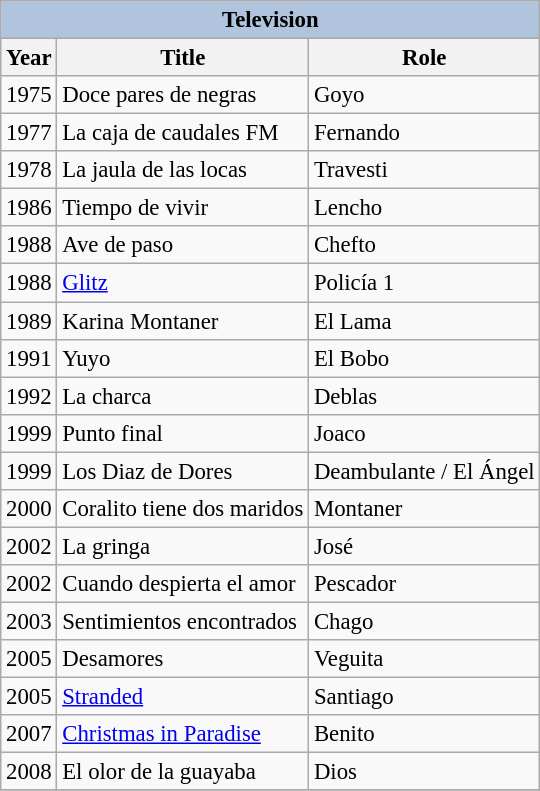<table class="wikitable" style="font-size: 95%;">
<tr>
<th colspan="4" style="background: LightSteelBlue;">Television</th>
</tr>
<tr>
<th>Year</th>
<th>Title</th>
<th>Role</th>
</tr>
<tr>
<td>1975</td>
<td>Doce pares de negras</td>
<td>Goyo</td>
</tr>
<tr>
<td>1977</td>
<td>La caja de caudales FM</td>
<td>Fernando</td>
</tr>
<tr>
<td>1978</td>
<td>La jaula de las locas</td>
<td>Travesti</td>
</tr>
<tr>
<td>1986</td>
<td>Tiempo de vivir</td>
<td>Lencho</td>
</tr>
<tr>
<td>1988</td>
<td>Ave de paso</td>
<td>Chefto</td>
</tr>
<tr>
<td>1988</td>
<td><a href='#'>Glitz</a></td>
<td>Policía 1</td>
</tr>
<tr>
<td>1989</td>
<td>Karina Montaner</td>
<td>El Lama</td>
</tr>
<tr>
<td>1991</td>
<td>Yuyo</td>
<td>El Bobo</td>
</tr>
<tr>
<td>1992</td>
<td>La charca</td>
<td>Deblas</td>
</tr>
<tr>
<td>1999</td>
<td>Punto final</td>
<td>Joaco</td>
</tr>
<tr>
<td>1999</td>
<td>Los Diaz de Dores</td>
<td>Deambulante / El Ángel</td>
</tr>
<tr>
<td>2000</td>
<td>Coralito tiene dos maridos</td>
<td>Montaner</td>
</tr>
<tr>
<td>2002</td>
<td>La gringa</td>
<td>José</td>
</tr>
<tr>
<td>2002</td>
<td>Cuando despierta el amor</td>
<td>Pescador</td>
</tr>
<tr>
<td>2003</td>
<td>Sentimientos encontrados</td>
<td>Chago</td>
</tr>
<tr>
<td>2005</td>
<td>Desamores</td>
<td>Veguita</td>
</tr>
<tr>
<td>2005</td>
<td><a href='#'>Stranded</a></td>
<td>Santiago</td>
</tr>
<tr>
<td>2007</td>
<td><a href='#'>Christmas in Paradise</a></td>
<td>Benito</td>
</tr>
<tr>
<td>2008</td>
<td>El olor de la guayaba</td>
<td>Dios</td>
</tr>
<tr>
</tr>
</table>
